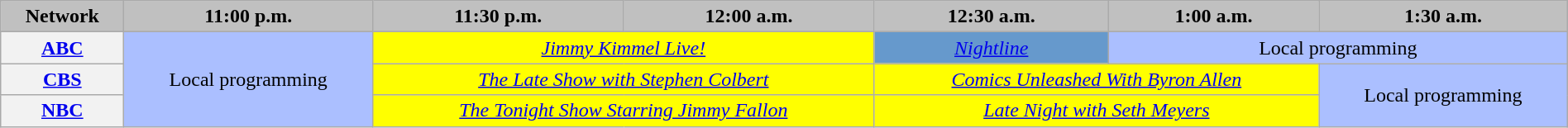<table class="wikitable" style="width:100%;margin-right:0;text-align:center">
<tr>
<th style="background-color:#C0C0C0;text-align:center">Network</th>
<th style="background-color:#C0C0C0;text-align:center">11:00 p.m.</th>
<th style="background-color:#C0C0C0;text-align:center">11:30 p.m.</th>
<th style="background-color:#C0C0C0;text-align:center">12:00 a.m.</th>
<th style="background-color:#C0C0C0;text-align:center">12:30 a.m.</th>
<th style="background-color:#C0C0C0;text-align:center">1:00 a.m.</th>
<th style="background-color:#C0C0C0;text-align:center">1:30 a.m.</th>
</tr>
<tr>
<th><a href='#'>ABC</a></th>
<td rowspan="3" style="background:#abbfff">Local programming</td>
<td colspan="2" style="background:yellow"><em><a href='#'>Jimmy Kimmel Live!</a></em> </td>
<td style="background: #6699CC"><em><a href='#'>Nightline</a></em> </td>
<td colspan="2" style="background:#abbfff">Local programming </td>
</tr>
<tr>
<th><a href='#'>CBS</a></th>
<td colspan="2" style="background:yellow"><em><a href='#'>The Late Show with Stephen Colbert</a></em> </td>
<td colspan="2" style="background:yellow"><em><a href='#'>Comics Unleashed With Byron Allen</a></em> </td>
<td rowspan="2" style="background:#abbfff">Local programming </td>
</tr>
<tr>
<th><a href='#'>NBC</a></th>
<td colspan="2" style="background:yellow"><em><a href='#'>The Tonight Show Starring Jimmy Fallon</a></em> </td>
<td colspan="2" style="background:yellow"><em><a href='#'>Late Night with Seth Meyers</a></em> </td>
</tr>
</table>
